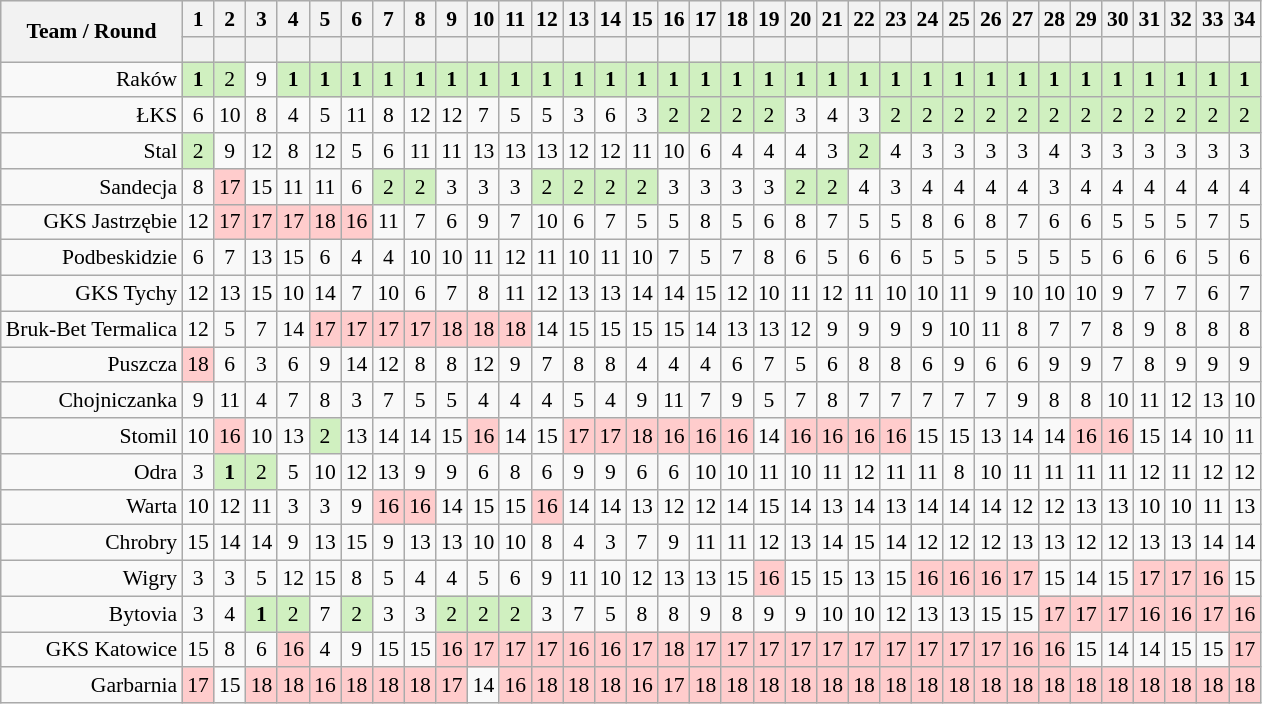<table class="wikitable sortable" style="text-align: center; font-size: 90%">
<tr style="background:#EFEFEF">
<th rowspan=2>Team / Round</th>
<th>1</th>
<th>2</th>
<th>3</th>
<th>4</th>
<th>5</th>
<th>6</th>
<th>7</th>
<th>8</th>
<th>9</th>
<th>10</th>
<th>11</th>
<th>12</th>
<th>13</th>
<th>14</th>
<th>15</th>
<th>16</th>
<th>17</th>
<th>18</th>
<th>19</th>
<th>20</th>
<th>21</th>
<th>22</th>
<th>23</th>
<th>24</th>
<th>25</th>
<th>26</th>
<th>27</th>
<th>28</th>
<th>29</th>
<th>30</th>
<th>31</th>
<th>32</th>
<th>33</th>
<th>34</th>
</tr>
<tr>
<th height="10"></th>
<th></th>
<th></th>
<th></th>
<th></th>
<th></th>
<th></th>
<th></th>
<th></th>
<th></th>
<th></th>
<th></th>
<th></th>
<th></th>
<th></th>
<th></th>
<th></th>
<th></th>
<th></th>
<th></th>
<th></th>
<th></th>
<th></th>
<th></th>
<th></th>
<th></th>
<th></th>
<th></th>
<th></th>
<th></th>
<th></th>
<th></th>
<th></th>
<th></th>
</tr>
<tr>
<td align="right">Raków</td>
<td bgcolor="D0F0C0"><strong>1</strong></td>
<td bgcolor="D0F0C0">2</td>
<td>9</td>
<td bgcolor="D0F0C0"><strong>1</strong></td>
<td bgcolor="D0F0C0"><strong>1</strong></td>
<td bgcolor="D0F0C0"><strong>1</strong></td>
<td bgcolor="D0F0C0"><strong>1</strong></td>
<td bgcolor="D0F0C0"><strong>1</strong></td>
<td bgcolor="D0F0C0"><strong>1</strong></td>
<td bgcolor="D0F0C0"><strong>1</strong></td>
<td bgcolor="D0F0C0"><strong>1</strong></td>
<td bgcolor="D0F0C0"><strong>1</strong></td>
<td bgcolor="D0F0C0"><strong>1</strong></td>
<td bgcolor="D0F0C0"><strong>1</strong></td>
<td bgcolor="D0F0C0"><strong>1</strong></td>
<td bgcolor="D0F0C0"><strong>1</strong></td>
<td bgcolor="D0F0C0"><strong>1</strong></td>
<td bgcolor="D0F0C0"><strong>1</strong></td>
<td bgcolor="D0F0C0"><strong>1</strong></td>
<td bgcolor="D0F0C0"><strong>1</strong></td>
<td bgcolor="D0F0C0"><strong>1</strong></td>
<td bgcolor="D0F0C0"><strong>1</strong></td>
<td bgcolor="D0F0C0"><strong>1</strong></td>
<td bgcolor="D0F0C0"><strong>1</strong></td>
<td bgcolor="D0F0C0"><strong>1</strong></td>
<td bgcolor="D0F0C0"><strong>1</strong></td>
<td bgcolor="D0F0C0"><strong>1</strong></td>
<td bgcolor="D0F0C0"><strong>1</strong></td>
<td bgcolor="D0F0C0"><strong>1</strong></td>
<td bgcolor="D0F0C0"><strong>1</strong></td>
<td bgcolor="D0F0C0"><strong>1</strong></td>
<td bgcolor="D0F0C0"><strong>1</strong></td>
<td bgcolor="D0F0C0"><strong>1</strong></td>
<td bgcolor="D0F0C0"><strong>1</strong></td>
</tr>
<tr>
<td align="right">ŁKS</td>
<td>6</td>
<td>10</td>
<td>8</td>
<td>4</td>
<td>5</td>
<td>11</td>
<td>8</td>
<td>12</td>
<td>12</td>
<td>7</td>
<td>5</td>
<td>5</td>
<td>3</td>
<td>6</td>
<td>3</td>
<td bgcolor="D0F0C0">2</td>
<td bgcolor="D0F0C0">2</td>
<td bgcolor="D0F0C0">2</td>
<td bgcolor="D0F0C0">2</td>
<td>3</td>
<td>4</td>
<td>3</td>
<td bgcolor="D0F0C0">2</td>
<td bgcolor="D0F0C0">2</td>
<td bgcolor="D0F0C0">2</td>
<td bgcolor="D0F0C0">2</td>
<td bgcolor="D0F0C0">2</td>
<td bgcolor="D0F0C0">2</td>
<td bgcolor="D0F0C0">2</td>
<td bgcolor="D0F0C0">2</td>
<td bgcolor="D0F0C0">2</td>
<td bgcolor="D0F0C0">2</td>
<td bgcolor="D0F0C0">2</td>
<td bgcolor="D0F0C0">2</td>
</tr>
<tr>
<td align="right">Stal</td>
<td bgcolor="D0F0C0">2</td>
<td>9</td>
<td>12</td>
<td>8</td>
<td>12</td>
<td>5</td>
<td>6</td>
<td>11</td>
<td>11</td>
<td>13</td>
<td>13</td>
<td>13</td>
<td>12</td>
<td>12</td>
<td>11</td>
<td>10</td>
<td>6</td>
<td>4</td>
<td>4</td>
<td>4</td>
<td>3</td>
<td bgcolor="D0F0C0">2</td>
<td>4</td>
<td>3</td>
<td>3</td>
<td>3</td>
<td>3</td>
<td>4</td>
<td>3</td>
<td>3</td>
<td>3</td>
<td>3</td>
<td>3</td>
<td>3</td>
</tr>
<tr>
<td align="right">Sandecja</td>
<td>8</td>
<td bgcolor="FFCCCC">17</td>
<td>15</td>
<td>11</td>
<td>11</td>
<td>6</td>
<td bgcolor="D0F0C0">2</td>
<td bgcolor="D0F0C0">2</td>
<td>3</td>
<td>3</td>
<td>3</td>
<td bgcolor="D0F0C0">2</td>
<td bgcolor="D0F0C0">2</td>
<td bgcolor="D0F0C0">2</td>
<td bgcolor="D0F0C0">2</td>
<td>3</td>
<td>3</td>
<td>3</td>
<td>3</td>
<td bgcolor="D0F0C0">2</td>
<td bgcolor="D0F0C0">2</td>
<td>4</td>
<td>3</td>
<td>4</td>
<td>4</td>
<td>4</td>
<td>4</td>
<td>3</td>
<td>4</td>
<td>4</td>
<td>4</td>
<td>4</td>
<td>4</td>
<td>4</td>
</tr>
<tr>
<td align="right">GKS Jastrzębie</td>
<td>12</td>
<td bgcolor="FFCCCC">17</td>
<td bgcolor="FFCCCC">17</td>
<td bgcolor="FFCCCC">17</td>
<td bgcolor="FFCCCC">18</td>
<td bgcolor="FFCCCC">16</td>
<td>11</td>
<td>7</td>
<td>6</td>
<td>9</td>
<td>7</td>
<td>10</td>
<td>6</td>
<td>7</td>
<td>5</td>
<td>5</td>
<td>8</td>
<td>5</td>
<td>6</td>
<td>8</td>
<td>7</td>
<td>5</td>
<td>5</td>
<td>8</td>
<td>6</td>
<td>8</td>
<td>7</td>
<td>6</td>
<td>6</td>
<td>5</td>
<td>5</td>
<td>5</td>
<td>7</td>
<td>5</td>
</tr>
<tr>
<td align="right">Podbeskidzie</td>
<td>6</td>
<td>7</td>
<td>13</td>
<td>15</td>
<td>6</td>
<td>4</td>
<td>4</td>
<td>10</td>
<td>10</td>
<td>11</td>
<td>12</td>
<td>11</td>
<td>10</td>
<td>11</td>
<td>10</td>
<td>7</td>
<td>5</td>
<td>7</td>
<td>8</td>
<td>6</td>
<td>5</td>
<td>6</td>
<td>6</td>
<td>5</td>
<td>5</td>
<td>5</td>
<td>5</td>
<td>5</td>
<td>5</td>
<td>6</td>
<td>6</td>
<td>6</td>
<td>5</td>
<td>6</td>
</tr>
<tr>
<td align="right">GKS Tychy</td>
<td>12</td>
<td>13</td>
<td>15</td>
<td>10</td>
<td>14</td>
<td>7</td>
<td>10</td>
<td>6</td>
<td>7</td>
<td>8</td>
<td>11</td>
<td>12</td>
<td>13</td>
<td>13</td>
<td>14</td>
<td>14</td>
<td>15</td>
<td>12</td>
<td>10</td>
<td>11</td>
<td>12</td>
<td>11</td>
<td>10</td>
<td>10</td>
<td>11</td>
<td>9</td>
<td>10</td>
<td>10</td>
<td>10</td>
<td>9</td>
<td>7</td>
<td>7</td>
<td>6</td>
<td>7</td>
</tr>
<tr>
<td align="right">Bruk-Bet Termalica</td>
<td>12</td>
<td>5</td>
<td>7</td>
<td>14</td>
<td bgcolor="FFCCCC">17</td>
<td bgcolor="FFCCCC">17</td>
<td bgcolor="FFCCCC">17</td>
<td bgcolor="FFCCCC">17</td>
<td bgcolor="FFCCCC">18</td>
<td bgcolor="FFCCCC">18</td>
<td bgcolor="FFCCCC">18</td>
<td>14</td>
<td>15</td>
<td>15</td>
<td>15</td>
<td>15</td>
<td>14</td>
<td>13</td>
<td>13</td>
<td>12</td>
<td>9</td>
<td>9</td>
<td>9</td>
<td>9</td>
<td>10</td>
<td>11</td>
<td>8</td>
<td>7</td>
<td>7</td>
<td>8</td>
<td>9</td>
<td>8</td>
<td>8</td>
<td>8</td>
</tr>
<tr>
<td align="right">Puszcza</td>
<td bgcolor="FFCCCC">18</td>
<td>6</td>
<td>3</td>
<td>6</td>
<td>9</td>
<td>14</td>
<td>12</td>
<td>8</td>
<td>8</td>
<td>12</td>
<td>9</td>
<td>7</td>
<td>8</td>
<td>8</td>
<td>4</td>
<td>4</td>
<td>4</td>
<td>6</td>
<td>7</td>
<td>5</td>
<td>6</td>
<td>8</td>
<td>8</td>
<td>6</td>
<td>9</td>
<td>6</td>
<td>6</td>
<td>9</td>
<td>9</td>
<td>7</td>
<td>8</td>
<td>9</td>
<td>9</td>
<td>9</td>
</tr>
<tr>
<td align="right">Chojniczanka</td>
<td>9</td>
<td>11</td>
<td>4</td>
<td>7</td>
<td>8</td>
<td>3</td>
<td>7</td>
<td>5</td>
<td>5</td>
<td>4</td>
<td>4</td>
<td>4</td>
<td>5</td>
<td>4</td>
<td>9</td>
<td>11</td>
<td>7</td>
<td>9</td>
<td>5</td>
<td>7</td>
<td>8</td>
<td>7</td>
<td>7</td>
<td>7</td>
<td>7</td>
<td>7</td>
<td>9</td>
<td>8</td>
<td>8</td>
<td>10</td>
<td>11</td>
<td>12</td>
<td>13</td>
<td>10</td>
</tr>
<tr>
<td align="right">Stomil</td>
<td>10</td>
<td bgcolor="FFCCCC">16</td>
<td>10</td>
<td>13</td>
<td bgcolor="D0F0C0">2</td>
<td>13</td>
<td>14</td>
<td>14</td>
<td>15</td>
<td bgcolor="FFCCCC">16</td>
<td>14</td>
<td>15</td>
<td bgcolor="FFCCCC">17</td>
<td bgcolor="FFCCCC">17</td>
<td bgcolor="FFCCCC">18</td>
<td bgcolor="FFCCCC">16</td>
<td bgcolor="FFCCCC">16</td>
<td bgcolor="FFCCCC">16</td>
<td>14</td>
<td bgcolor="FFCCCC">16</td>
<td bgcolor="FFCCCC">16</td>
<td bgcolor="FFCCCC">16</td>
<td bgcolor="FFCCCC">16</td>
<td>15</td>
<td>15</td>
<td>13</td>
<td>14</td>
<td>14</td>
<td bgcolor="FFCCCC">16</td>
<td bgcolor="FFCCCC">16</td>
<td>15</td>
<td>14</td>
<td>10</td>
<td>11</td>
</tr>
<tr>
<td align="right">Odra</td>
<td>3</td>
<td bgcolor="D0F0C0"><strong>1</strong></td>
<td bgcolor="D0F0C0">2</td>
<td>5</td>
<td>10</td>
<td>12</td>
<td>13</td>
<td>9</td>
<td>9</td>
<td>6</td>
<td>8</td>
<td>6</td>
<td>9</td>
<td>9</td>
<td>6</td>
<td>6</td>
<td>10</td>
<td>10</td>
<td>11</td>
<td>10</td>
<td>11</td>
<td>12</td>
<td>11</td>
<td>11</td>
<td>8</td>
<td>10</td>
<td>11</td>
<td>11</td>
<td>11</td>
<td>11</td>
<td>12</td>
<td>11</td>
<td>12</td>
<td>12</td>
</tr>
<tr>
<td align="right">Warta</td>
<td>10</td>
<td>12</td>
<td>11</td>
<td>3</td>
<td>3</td>
<td>9</td>
<td bgcolor="FFCCCC">16</td>
<td bgcolor="FFCCCC">16</td>
<td>14</td>
<td>15</td>
<td>15</td>
<td bgcolor="FFCCCC">16</td>
<td>14</td>
<td>14</td>
<td>13</td>
<td>12</td>
<td>12</td>
<td>14</td>
<td>15</td>
<td>14</td>
<td>13</td>
<td>14</td>
<td>13</td>
<td>14</td>
<td>14</td>
<td>14</td>
<td>12</td>
<td>12</td>
<td>13</td>
<td>13</td>
<td>10</td>
<td>10</td>
<td>11</td>
<td>13</td>
</tr>
<tr>
<td align="right">Chrobry</td>
<td>15</td>
<td>14</td>
<td>14</td>
<td>9</td>
<td>13</td>
<td>15</td>
<td>9</td>
<td>13</td>
<td>13</td>
<td>10</td>
<td>10</td>
<td>8</td>
<td>4</td>
<td>3</td>
<td>7</td>
<td>9</td>
<td>11</td>
<td>11</td>
<td>12</td>
<td>13</td>
<td>14</td>
<td>15</td>
<td>14</td>
<td>12</td>
<td>12</td>
<td>12</td>
<td>13</td>
<td>13</td>
<td>12</td>
<td>12</td>
<td>13</td>
<td>13</td>
<td>14</td>
<td>14</td>
</tr>
<tr>
<td align="right">Wigry</td>
<td>3</td>
<td>3</td>
<td>5</td>
<td>12</td>
<td>15</td>
<td>8</td>
<td>5</td>
<td>4</td>
<td>4</td>
<td>5</td>
<td>6</td>
<td>9</td>
<td>11</td>
<td>10</td>
<td>12</td>
<td>13</td>
<td>13</td>
<td>15</td>
<td bgcolor="FFCCCC">16</td>
<td>15</td>
<td>15</td>
<td>13</td>
<td>15</td>
<td bgcolor="FFCCCC">16</td>
<td bgcolor="FFCCCC">16</td>
<td bgcolor="FFCCCC">16</td>
<td bgcolor="FFCCCC">17</td>
<td>15</td>
<td>14</td>
<td>15</td>
<td bgcolor="FFCCCC">17</td>
<td bgcolor="FFCCCC">17</td>
<td bgcolor="FFCCCC">16</td>
<td>15</td>
</tr>
<tr>
<td align="right">Bytovia</td>
<td>3</td>
<td>4</td>
<td bgcolor="D0F0C0"><strong>1</strong></td>
<td bgcolor="D0F0C0">2</td>
<td>7</td>
<td bgcolor="D0F0C0">2</td>
<td>3</td>
<td>3</td>
<td bgcolor="D0F0C0">2</td>
<td bgcolor="D0F0C0">2</td>
<td bgcolor="D0F0C0">2</td>
<td>3</td>
<td>7</td>
<td>5</td>
<td>8</td>
<td>8</td>
<td>9</td>
<td>8</td>
<td>9</td>
<td>9</td>
<td>10</td>
<td>10</td>
<td>12</td>
<td>13</td>
<td>13</td>
<td>15</td>
<td>15</td>
<td bgcolor="FFCCCC">17</td>
<td bgcolor="FFCCCC">17</td>
<td bgcolor="FFCCCC">17</td>
<td bgcolor="FFCCCC">16</td>
<td bgcolor="FFCCCC">16</td>
<td bgcolor="FFCCCC">17</td>
<td bgcolor="FFCCCC">16</td>
</tr>
<tr>
<td align="right">GKS Katowice</td>
<td>15</td>
<td>8</td>
<td>6</td>
<td bgcolor="FFCCCC">16</td>
<td>4</td>
<td>9</td>
<td>15</td>
<td>15</td>
<td bgcolor="FFCCCC">16</td>
<td bgcolor="FFCCCC">17</td>
<td bgcolor="FFCCCC">17</td>
<td bgcolor="FFCCCC">17</td>
<td bgcolor="FFCCCC">16</td>
<td bgcolor="FFCCCC">16</td>
<td bgcolor="FFCCCC">17</td>
<td bgcolor="FFCCCC">18</td>
<td bgcolor="FFCCCC">17</td>
<td bgcolor="FFCCCC">17</td>
<td bgcolor="FFCCCC">17</td>
<td bgcolor="FFCCCC">17</td>
<td bgcolor="FFCCCC">17</td>
<td bgcolor="FFCCCC">17</td>
<td bgcolor="FFCCCC">17</td>
<td bgcolor="FFCCCC">17</td>
<td bgcolor="FFCCCC">17</td>
<td bgcolor="FFCCCC">17</td>
<td bgcolor="FFCCCC">16</td>
<td bgcolor="FFCCCC">16</td>
<td>15</td>
<td>14</td>
<td>14</td>
<td>15</td>
<td>15</td>
<td bgcolor="FFCCCC">17</td>
</tr>
<tr>
<td align="right">Garbarnia</td>
<td bgcolor="FFCCCC">17</td>
<td>15</td>
<td bgcolor="FFCCCC">18</td>
<td bgcolor="FFCCCC">18</td>
<td bgcolor="FFCCCC">16</td>
<td bgcolor="FFCCCC">18</td>
<td bgcolor="FFCCCC">18</td>
<td bgcolor="FFCCCC">18</td>
<td bgcolor="FFCCCC">17</td>
<td>14</td>
<td bgcolor="FFCCCC">16</td>
<td bgcolor="FFCCCC">18</td>
<td bgcolor="FFCCCC">18</td>
<td bgcolor="FFCCCC">18</td>
<td bgcolor="FFCCCC">16</td>
<td bgcolor="FFCCCC">17</td>
<td bgcolor="FFCCCC">18</td>
<td bgcolor="FFCCCC">18</td>
<td bgcolor="FFCCCC">18</td>
<td bgcolor="FFCCCC">18</td>
<td bgcolor="FFCCCC">18</td>
<td bgcolor="FFCCCC">18</td>
<td bgcolor="FFCCCC">18</td>
<td bgcolor="FFCCCC">18</td>
<td bgcolor="FFCCCC">18</td>
<td bgcolor="FFCCCC">18</td>
<td bgcolor="FFCCCC">18</td>
<td bgcolor="FFCCCC">18</td>
<td bgcolor="FFCCCC">18</td>
<td bgcolor="FFCCCC">18</td>
<td bgcolor="FFCCCC">18</td>
<td bgcolor="FFCCCC">18</td>
<td bgcolor="FFCCCC">18</td>
<td bgcolor="FFCCCC">18</td>
</tr>
</table>
